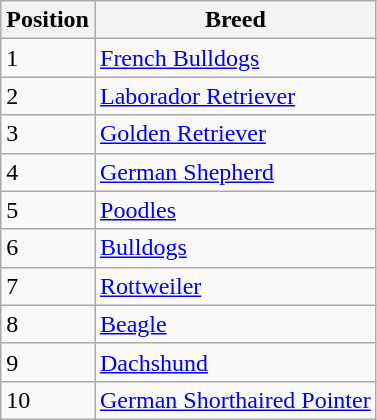<table class="wikitable sortable">
<tr>
<th>Position</th>
<th>Breed</th>
</tr>
<tr>
<td>1</td>
<td><a href='#'>French Bulldogs</a></td>
</tr>
<tr>
<td>2</td>
<td><a href='#'>Laborador Retriever</a></td>
</tr>
<tr>
<td>3</td>
<td><a href='#'>Golden Retriever</a></td>
</tr>
<tr>
<td>4</td>
<td><a href='#'>German Shepherd</a></td>
</tr>
<tr>
<td>5</td>
<td><a href='#'>Poodles</a></td>
</tr>
<tr>
<td>6</td>
<td><a href='#'>Bulldogs</a></td>
</tr>
<tr>
<td>7</td>
<td><a href='#'>Rottweiler</a></td>
</tr>
<tr>
<td>8</td>
<td><a href='#'>Beagle</a></td>
</tr>
<tr>
<td>9</td>
<td><a href='#'>Dachshund</a></td>
</tr>
<tr>
<td>10</td>
<td><a href='#'>German Shorthaired Pointer</a></td>
</tr>
</table>
